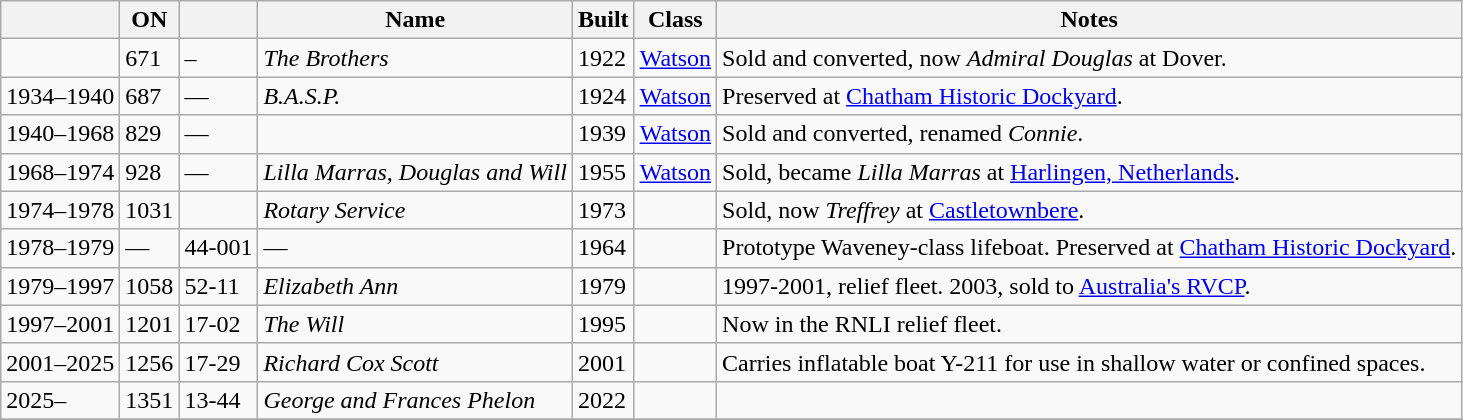<table class="wikitable sortable">
<tr>
<th></th>
<th>ON</th>
<th></th>
<th>Name</th>
<th>Built</th>
<th>Class</th>
<th class=unsortable>Notes</th>
</tr>
<tr>
<td></td>
<td>671</td>
<td>–</td>
<td><em>The Brothers</em></td>
<td>1922</td>
<td><a href='#'>Watson</a></td>
<td>Sold and converted, now <em>Admiral Douglas</em> at Dover.</td>
</tr>
<tr>
<td>1934–1940</td>
<td>687</td>
<td>—</td>
<td><em>B.A.S.P.</em></td>
<td>1924</td>
<td><a href='#'>Watson</a></td>
<td>Preserved at <a href='#'>Chatham Historic Dockyard</a>.</td>
</tr>
<tr>
<td>1940–1968</td>
<td>829</td>
<td>—</td>
<td><em></em></td>
<td>1939</td>
<td><a href='#'>Watson</a></td>
<td>Sold and converted, renamed <em>Connie</em>.</td>
</tr>
<tr>
<td>1968–1974</td>
<td>928</td>
<td>—</td>
<td><em>Lilla Marras, Douglas and Will</em></td>
<td>1955</td>
<td><a href='#'>Watson</a></td>
<td>Sold, became <em>Lilla Marras</em> at <a href='#'>Harlingen, Netherlands</a>.</td>
</tr>
<tr>
<td>1974–1978</td>
<td>1031</td>
<td></td>
<td><em>Rotary Service</em></td>
<td>1973</td>
<td></td>
<td>Sold, now <em>Treffrey</em> at <a href='#'>Castletownbere</a>.</td>
</tr>
<tr>
<td>1978–1979</td>
<td>—</td>
<td>44-001</td>
<td>—</td>
<td>1964</td>
<td></td>
<td>Prototype Waveney-class lifeboat. Preserved at <a href='#'>Chatham Historic Dockyard</a>.</td>
</tr>
<tr>
<td>1979–1997</td>
<td>1058</td>
<td>52-11</td>
<td><em>Elizabeth Ann</em></td>
<td>1979</td>
<td></td>
<td>1997-2001, relief fleet. 2003, sold to <a href='#'>Australia's RVCP</a>.</td>
</tr>
<tr>
<td>1997–2001</td>
<td>1201</td>
<td>17-02</td>
<td><em>The Will</em></td>
<td>1995</td>
<td></td>
<td>Now in the RNLI relief fleet.</td>
</tr>
<tr>
<td>2001–2025</td>
<td>1256</td>
<td>17-29</td>
<td><em>Richard Cox Scott</em></td>
<td>2001</td>
<td></td>
<td>Carries  inflatable boat Y-211 for use in shallow water or confined spaces.</td>
</tr>
<tr>
<td>2025–</td>
<td>1351</td>
<td>13-44</td>
<td><em>George and Frances Phelon</em></td>
<td>2022</td>
<td></td>
<td></td>
</tr>
<tr>
</tr>
</table>
